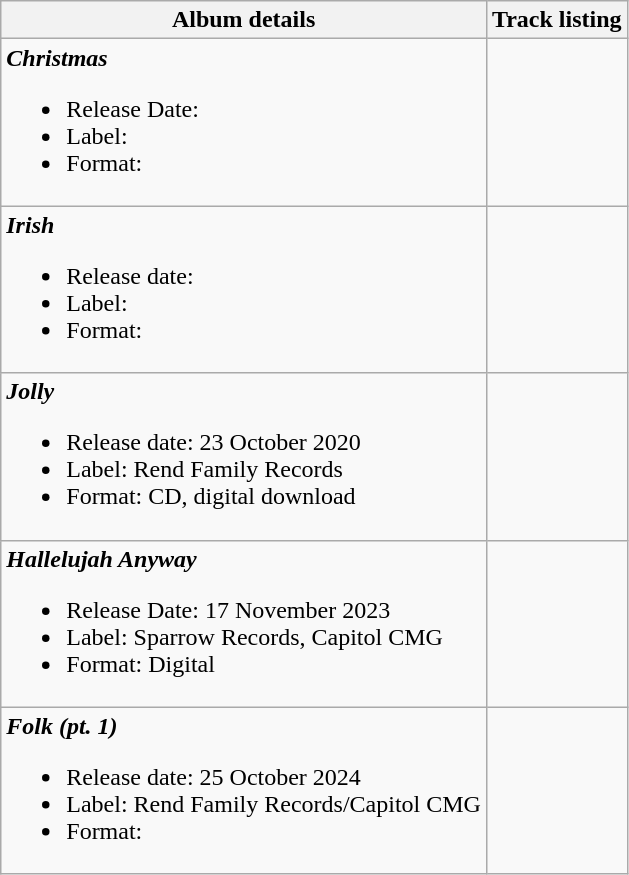<table class="wikitable">
<tr>
<th>Album details</th>
<th>Track listing</th>
</tr>
<tr>
<td><strong><em>Christmas</em></strong><br><ul><li>Release Date:</li><li>Label:</li><li>Format:</li></ul></td>
<td><br></td>
</tr>
<tr>
<td><strong><em>Irish</em></strong><br><ul><li>Release date:</li><li>Label:</li><li>Format:</li></ul></td>
<td><br></td>
</tr>
<tr>
<td><strong><em>Jolly</em></strong><br><ul><li>Release date: 23 October 2020</li><li>Label: Rend Family Records</li><li>Format: CD, digital download</li></ul></td>
<td><br></td>
</tr>
<tr>
<td><strong><em>Hallelujah Anyway</em></strong><br><ul><li>Release Date: 17 November 2023</li><li>Label: Sparrow Records, Capitol CMG</li><li>Format: Digital</li></ul></td>
<td><br></td>
</tr>
<tr>
<td><strong><em>Folk (pt. 1)</em></strong><br><ul><li>Release date: 25 October 2024</li><li>Label: Rend Family Records/Capitol CMG</li><li>Format:</li></ul></td>
<td><br></td>
</tr>
</table>
